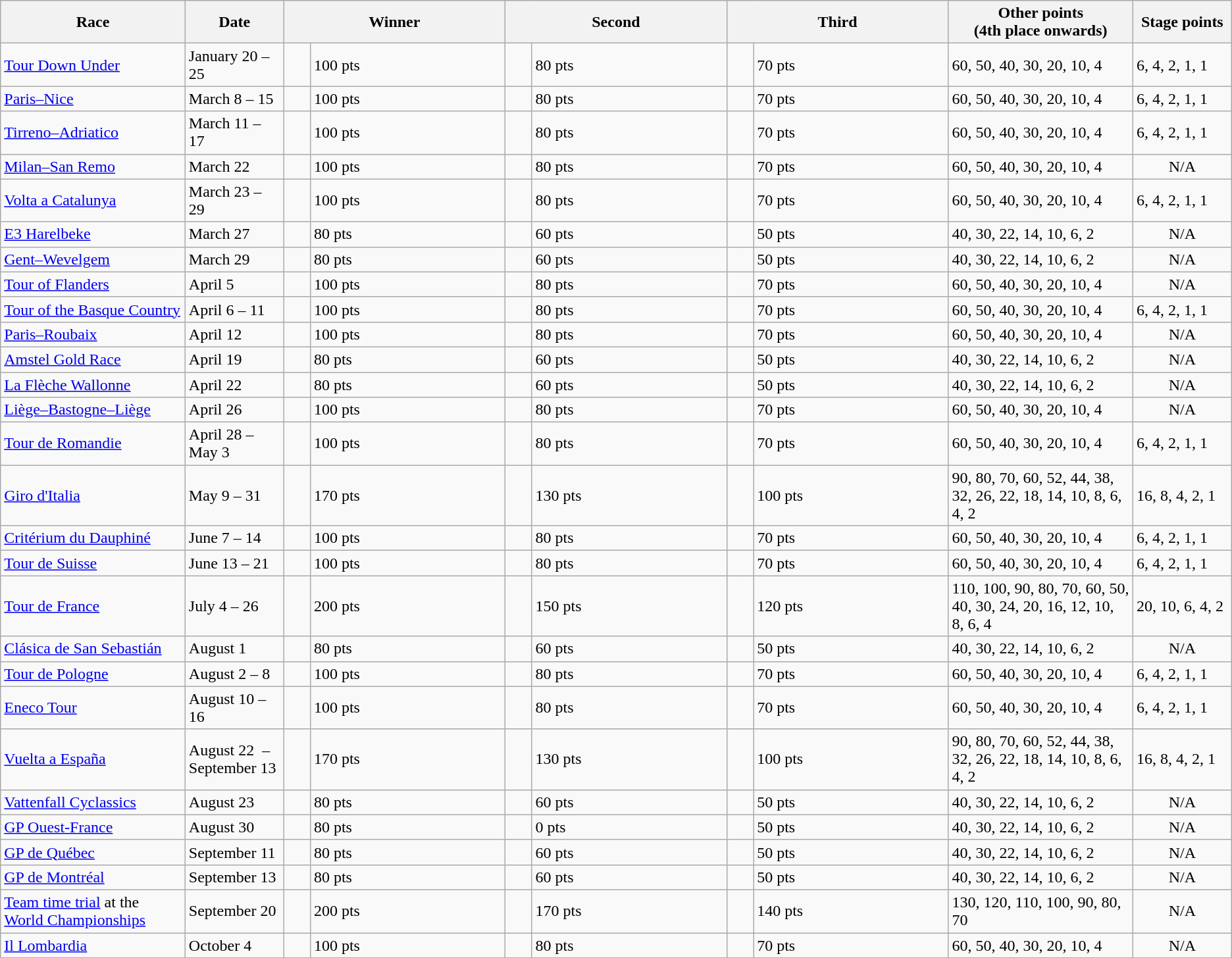<table class="wikitable">
<tr>
<th width=15%>Race</th>
<th width=8%>Date</th>
<th style="width:18%;" colspan="2">Winner</th>
<th style="width:18%;" colspan="2">Second</th>
<th style="width:18%;" colspan="2">Third</th>
<th width=15%>Other points<br>(4th place onwards)</th>
<th width=10%>Stage points</th>
</tr>
<tr>
<td> <a href='#'>Tour Down Under</a></td>
<td>January 20 – 25</td>
<td></td>
<td>100 pts</td>
<td></td>
<td>80 pts</td>
<td></td>
<td>70 pts</td>
<td>60, 50, 40, 30, 20, 10, 4</td>
<td>6, 4, 2, 1, 1</td>
</tr>
<tr>
<td> <a href='#'>Paris–Nice</a></td>
<td>March 8 – 15</td>
<td></td>
<td>100 pts</td>
<td></td>
<td>80 pts</td>
<td></td>
<td>70 pts</td>
<td>60, 50, 40, 30, 20, 10, 4</td>
<td>6, 4, 2, 1, 1</td>
</tr>
<tr>
<td> <a href='#'>Tirreno–Adriatico</a></td>
<td>March 11 – 17</td>
<td></td>
<td>100 pts</td>
<td></td>
<td>80 pts</td>
<td></td>
<td>70 pts</td>
<td>60, 50, 40, 30, 20, 10, 4</td>
<td>6, 4, 2, 1, 1</td>
</tr>
<tr>
<td> <a href='#'>Milan–San Remo</a></td>
<td>March 22</td>
<td></td>
<td>100 pts</td>
<td></td>
<td>80 pts</td>
<td></td>
<td>70 pts</td>
<td>60, 50, 40, 30, 20, 10, 4</td>
<td align=center>N/A</td>
</tr>
<tr>
<td> <a href='#'>Volta a Catalunya</a></td>
<td>March 23 – 29</td>
<td></td>
<td>100 pts</td>
<td></td>
<td>80 pts</td>
<td></td>
<td>70 pts</td>
<td>60, 50, 40, 30, 20, 10, 4</td>
<td>6, 4, 2, 1, 1</td>
</tr>
<tr>
<td> <a href='#'>E3 Harelbeke</a></td>
<td>March 27</td>
<td></td>
<td>80 pts</td>
<td></td>
<td>60 pts</td>
<td></td>
<td>50 pts</td>
<td>40, 30, 22, 14, 10, 6, 2</td>
<td align=center>N/A</td>
</tr>
<tr>
<td> <a href='#'>Gent–Wevelgem</a></td>
<td>March 29</td>
<td></td>
<td>80 pts</td>
<td></td>
<td>60 pts</td>
<td></td>
<td>50 pts</td>
<td>40, 30, 22, 14, 10, 6, 2</td>
<td align=center>N/A</td>
</tr>
<tr>
<td> <a href='#'>Tour of Flanders</a></td>
<td>April 5</td>
<td></td>
<td>100 pts</td>
<td></td>
<td>80 pts</td>
<td></td>
<td>70 pts</td>
<td>60, 50, 40, 30, 20, 10, 4</td>
<td align=center>N/A</td>
</tr>
<tr>
<td> <a href='#'>Tour of the Basque Country</a></td>
<td>April 6 – 11</td>
<td></td>
<td>100 pts</td>
<td></td>
<td>80 pts</td>
<td></td>
<td>70 pts</td>
<td>60, 50, 40, 30, 20, 10, 4</td>
<td>6, 4, 2, 1, 1</td>
</tr>
<tr>
<td> <a href='#'>Paris–Roubaix</a></td>
<td>April 12</td>
<td></td>
<td>100 pts</td>
<td></td>
<td>80 pts</td>
<td></td>
<td>70 pts</td>
<td>60, 50, 40, 30, 20, 10, 4</td>
<td align=center>N/A</td>
</tr>
<tr>
<td> <a href='#'>Amstel Gold Race</a></td>
<td>April 19</td>
<td></td>
<td>80 pts</td>
<td></td>
<td>60 pts</td>
<td></td>
<td>50 pts</td>
<td>40, 30, 22, 14, 10, 6, 2</td>
<td align=center>N/A</td>
</tr>
<tr>
<td> <a href='#'>La Flèche Wallonne</a></td>
<td>April 22</td>
<td></td>
<td>80 pts</td>
<td></td>
<td>60 pts</td>
<td></td>
<td>50 pts</td>
<td>40, 30, 22, 14, 10, 6, 2</td>
<td align=center>N/A</td>
</tr>
<tr>
<td> <a href='#'>Liège–Bastogne–Liège</a></td>
<td>April 26</td>
<td></td>
<td>100 pts</td>
<td></td>
<td>80 pts</td>
<td></td>
<td>70 pts</td>
<td>60, 50, 40, 30, 20, 10, 4</td>
<td align=center>N/A</td>
</tr>
<tr>
<td> <a href='#'>Tour de Romandie</a></td>
<td>April 28 – May 3</td>
<td></td>
<td>100 pts</td>
<td></td>
<td>80 pts</td>
<td></td>
<td>70 pts</td>
<td>60, 50, 40, 30, 20, 10, 4</td>
<td>6, 4, 2, 1, 1</td>
</tr>
<tr>
<td> <a href='#'>Giro d'Italia</a></td>
<td>May 9 – 31</td>
<td></td>
<td>170 pts</td>
<td></td>
<td>130 pts</td>
<td></td>
<td>100 pts</td>
<td>90, 80, 70, 60, 52, 44, 38, 32, 26, 22, 18, 14, 10, 8, 6, 4, 2</td>
<td>16, 8, 4, 2, 1</td>
</tr>
<tr>
<td> <a href='#'>Critérium du Dauphiné</a></td>
<td>June 7 – 14</td>
<td></td>
<td>100 pts</td>
<td></td>
<td>80 pts</td>
<td></td>
<td>70 pts</td>
<td>60, 50, 40, 30, 20, 10, 4</td>
<td>6, 4, 2, 1, 1</td>
</tr>
<tr>
<td> <a href='#'>Tour de Suisse</a></td>
<td>June 13 – 21</td>
<td></td>
<td>100 pts</td>
<td></td>
<td>80 pts</td>
<td></td>
<td>70 pts</td>
<td>60, 50, 40, 30, 20, 10, 4</td>
<td>6, 4, 2, 1, 1</td>
</tr>
<tr>
<td> <a href='#'>Tour de France</a></td>
<td>July 4 – 26</td>
<td></td>
<td>200 pts</td>
<td></td>
<td>150 pts</td>
<td></td>
<td>120 pts</td>
<td>110, 100, 90, 80, 70, 60, 50, 40, 30, 24, 20, 16, 12, 10, 8, 6, 4</td>
<td>20, 10, 6, 4, 2</td>
</tr>
<tr>
<td> <a href='#'>Clásica de San Sebastián</a></td>
<td>August 1</td>
<td></td>
<td>80 pts</td>
<td></td>
<td>60 pts</td>
<td></td>
<td>50 pts</td>
<td>40, 30, 22, 14, 10, 6, 2</td>
<td align=center>N/A</td>
</tr>
<tr>
<td> <a href='#'>Tour de Pologne</a></td>
<td>August 2 – 8</td>
<td></td>
<td>100 pts</td>
<td></td>
<td>80 pts</td>
<td></td>
<td>70 pts</td>
<td>60, 50, 40, 30, 20, 10, 4</td>
<td>6, 4, 2, 1, 1</td>
</tr>
<tr>
<td> <a href='#'>Eneco Tour</a></td>
<td>August 10 – 16</td>
<td></td>
<td>100 pts</td>
<td></td>
<td>80 pts</td>
<td></td>
<td>70 pts</td>
<td>60, 50, 40, 30, 20, 10, 4</td>
<td>6, 4, 2, 1, 1</td>
</tr>
<tr>
<td> <a href='#'>Vuelta a España</a></td>
<td>August 22  – September 13</td>
<td></td>
<td>170 pts</td>
<td></td>
<td>130 pts</td>
<td></td>
<td>100 pts</td>
<td>90, 80, 70, 60, 52, 44, 38, 32, 26, 22, 18, 14, 10, 8, 6, 4, 2</td>
<td>16, 8, 4, 2, 1</td>
</tr>
<tr>
<td> <a href='#'>Vattenfall Cyclassics</a></td>
<td>August 23</td>
<td></td>
<td>80 pts</td>
<td></td>
<td>60 pts</td>
<td></td>
<td>50 pts</td>
<td>40, 30, 22, 14, 10, 6, 2</td>
<td align=center>N/A</td>
</tr>
<tr>
<td> <a href='#'>GP Ouest-France</a></td>
<td>August 30</td>
<td></td>
<td>80 pts</td>
<td></td>
<td>0 pts</td>
<td></td>
<td>50 pts</td>
<td>40, 30, 22, 14, 10, 6, 2</td>
<td align=center>N/A</td>
</tr>
<tr>
<td> <a href='#'>GP de Québec</a></td>
<td>September 11</td>
<td></td>
<td>80 pts</td>
<td></td>
<td>60 pts</td>
<td></td>
<td>50 pts</td>
<td>40, 30, 22, 14, 10, 6, 2</td>
<td align=center>N/A</td>
</tr>
<tr>
<td> <a href='#'>GP de Montréal</a></td>
<td>September 13</td>
<td></td>
<td>80 pts</td>
<td></td>
<td>60 pts</td>
<td></td>
<td>50 pts</td>
<td>40, 30, 22, 14, 10, 6, 2</td>
<td align=center>N/A</td>
</tr>
<tr>
<td> <a href='#'>Team time trial</a> at the <a href='#'>World Championships</a></td>
<td>September 20</td>
<td></td>
<td>200 pts</td>
<td></td>
<td>170 pts</td>
<td></td>
<td>140 pts</td>
<td>130, 120, 110, 100, 90, 80, 70</td>
<td align=center>N/A</td>
</tr>
<tr>
<td> <a href='#'>Il Lombardia</a></td>
<td>October 4</td>
<td></td>
<td>100 pts</td>
<td></td>
<td>80 pts</td>
<td></td>
<td>70 pts</td>
<td>60, 50, 40, 30, 20, 10, 4</td>
<td align=center>N/A</td>
</tr>
</table>
